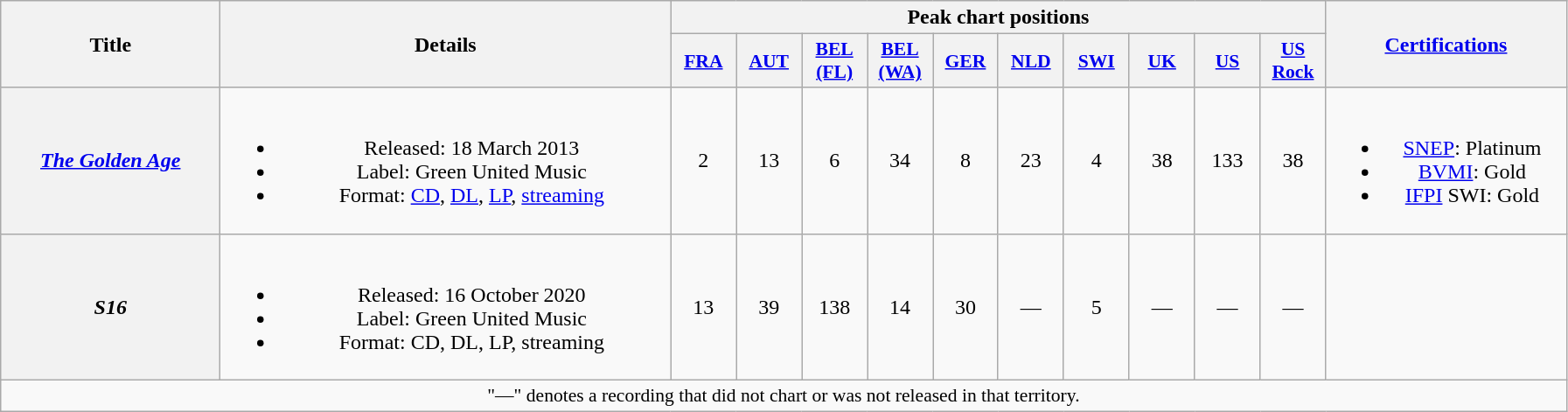<table class="wikitable plainrowheaders" style="text-align:center;">
<tr>
<th scope="col" rowspan="2" style="width:10em;">Title</th>
<th scope="col" rowspan="2" style="width:21em;">Details</th>
<th scope="col" colspan="10">Peak chart positions</th>
<th scope="col" rowspan="2" style="width:11em;"><a href='#'>Certifications</a></th>
</tr>
<tr>
<th scope="col" style="width:3em;font-size:90%;"><a href='#'>FRA</a><br></th>
<th scope="col" style="width:3em;font-size:90%;"><a href='#'>AUT</a><br></th>
<th scope="col" style="width:3em;font-size:90%;"><a href='#'>BEL<br>(FL)</a><br></th>
<th scope="col" style="width:3em;font-size:90%;"><a href='#'>BEL<br>(WA)</a><br></th>
<th scope="col" style="width:3em;font-size:90%;"><a href='#'>GER</a><br></th>
<th scope="col" style="width:3em;font-size:90%;"><a href='#'>NLD</a><br></th>
<th scope="col" style="width:3em;font-size:90%;"><a href='#'>SWI</a><br></th>
<th scope="col" style="width:3em;font-size:90%;"><a href='#'>UK</a><br></th>
<th scope="col" style="width:3em;font-size:90%;"><a href='#'>US</a><br></th>
<th scope="col" style="width:3em;font-size:90%;"><a href='#'>US<br>Rock</a><br></th>
</tr>
<tr>
<th scope="row"><em><a href='#'>The Golden Age</a></em></th>
<td><br><ul><li>Released: 18 March 2013</li><li>Label: Green United Music</li><li>Format: <a href='#'>CD</a>, <a href='#'>DL</a>, <a href='#'>LP</a>, <a href='#'>streaming</a></li></ul></td>
<td>2</td>
<td>13</td>
<td>6</td>
<td>34</td>
<td>8</td>
<td>23</td>
<td>4</td>
<td>38</td>
<td>133</td>
<td>38</td>
<td><br><ul><li><a href='#'>SNEP</a>: Platinum</li><li><a href='#'>BVMI</a>: Gold</li><li><a href='#'>IFPI</a> SWI: Gold</li></ul></td>
</tr>
<tr>
<th scope="row"><em>S16</em></th>
<td><br><ul><li>Released: 16 October 2020</li><li>Label: Green United Music</li><li>Format: CD, DL, LP, streaming</li></ul></td>
<td>13<br></td>
<td>39</td>
<td>138</td>
<td>14</td>
<td>30</td>
<td>—</td>
<td>5</td>
<td>—</td>
<td>—</td>
<td>—</td>
<td></td>
</tr>
<tr>
<td colspan="15" style="font-size:90%">"—" denotes a recording that did not chart or was not released in that territory.</td>
</tr>
</table>
